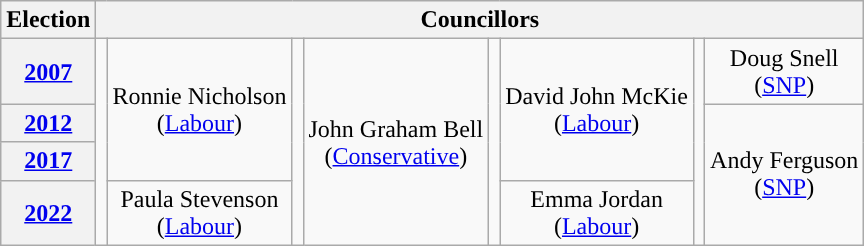<table class="wikitable" style="text-align:center">
<tr>
<th>Election</th>
<th colspan=8>Councillors</th>
</tr>
<tr>
<th><a href='#'>2007</a></th>
<td rowspan=4; style="background-color: "></td>
<td rowspan=3>Ronnie Nicholson<br>(<a href='#'>Labour</a>)</td>
<td rowspan=4; style="background-color: "></td>
<td rowspan=4>John Graham Bell<br>(<a href='#'>Conservative</a>)</td>
<td rowspan=4; style="background-color: "></td>
<td rowspan=3>David John McKie<br>(<a href='#'>Labour</a>)</td>
<td rowspan=4; style="background-color: "></td>
<td rowspan=1>Doug Snell<br>(<a href='#'>SNP</a>)</td>
</tr>
<tr>
<th><a href='#'>2012</a></th>
<td rowspan=3>Andy Ferguson<br>(<a href='#'>SNP</a>)</td>
</tr>
<tr>
<th><a href='#'>2017</a></th>
</tr>
<tr>
<th><a href='#'>2022</a></th>
<td rowspan=1>Paula Stevenson<br>(<a href='#'>Labour</a>)</td>
<td rowspan=1>Emma Jordan<br>(<a href='#'>Labour</a>)</td>
</tr>
</table>
